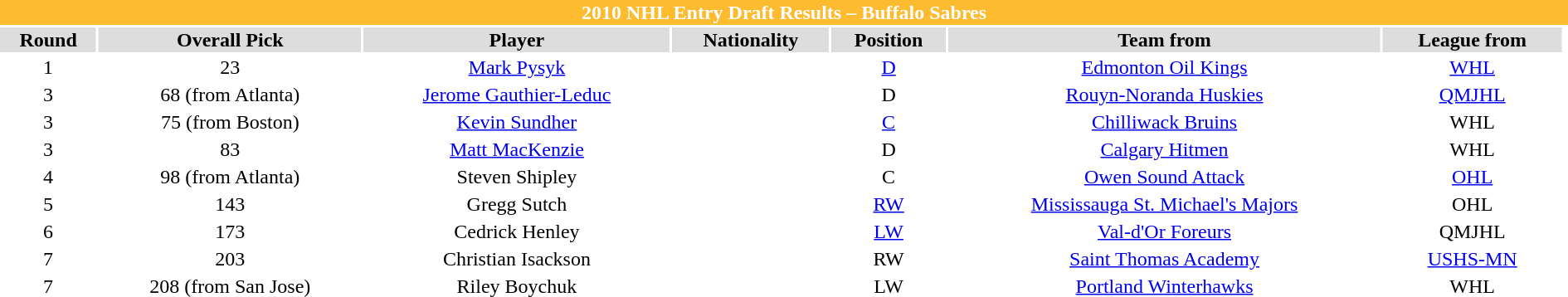<table class="toccolours collapsible" width=100% style="clear:both; margin:1.5em auto; text-align:center">
<tr>
<th colspan=11 style="background:#fdbb30; color:white;">2010 NHL Entry Draft Results – Buffalo Sabres</th>
</tr>
<tr align="center" bgcolor="#dddddd">
<td><strong>Round</strong></td>
<td><strong>Overall Pick</strong></td>
<td><strong>Player</strong></td>
<td><strong>Nationality</strong></td>
<td><strong>Position</strong></td>
<td><strong>Team from</strong></td>
<td><strong>League from</strong></td>
</tr>
<tr align="center">
<td>1</td>
<td>23</td>
<td><a href='#'>Mark Pysyk</a></td>
<td></td>
<td><a href='#'>D</a></td>
<td><a href='#'>Edmonton Oil Kings</a></td>
<td><a href='#'>WHL</a></td>
<td></td>
</tr>
<tr align="center">
<td>3</td>
<td>68 (from Atlanta)</td>
<td><a href='#'>Jerome Gauthier-Leduc</a></td>
<td></td>
<td>D</td>
<td><a href='#'>Rouyn-Noranda Huskies</a></td>
<td><a href='#'>QMJHL</a></td>
</tr>
<tr align="center">
<td>3</td>
<td>75 (from Boston)</td>
<td><a href='#'>Kevin Sundher</a></td>
<td></td>
<td><a href='#'>C</a></td>
<td><a href='#'>Chilliwack Bruins</a></td>
<td>WHL</td>
</tr>
<tr align="center">
<td>3</td>
<td>83</td>
<td><a href='#'>Matt MacKenzie</a></td>
<td></td>
<td>D</td>
<td><a href='#'>Calgary Hitmen</a></td>
<td>WHL</td>
</tr>
<tr align="center">
<td>4</td>
<td>98 (from Atlanta)</td>
<td>Steven Shipley</td>
<td></td>
<td>C</td>
<td><a href='#'>Owen Sound Attack</a></td>
<td><a href='#'>OHL</a></td>
</tr>
<tr align="center">
<td>5</td>
<td>143</td>
<td>Gregg Sutch</td>
<td></td>
<td><a href='#'>RW</a></td>
<td><a href='#'>Mississauga St. Michael's Majors</a></td>
<td>OHL</td>
</tr>
<tr align="center">
<td>6</td>
<td>173</td>
<td>Cedrick Henley</td>
<td></td>
<td><a href='#'>LW</a></td>
<td><a href='#'>Val-d'Or Foreurs</a></td>
<td>QMJHL</td>
</tr>
<tr align="center">
<td>7</td>
<td>203</td>
<td>Christian Isackson</td>
<td></td>
<td>RW</td>
<td><a href='#'>Saint Thomas Academy</a></td>
<td><a href='#'>USHS-MN</a></td>
</tr>
<tr align="center">
<td>7</td>
<td>208 (from San Jose)</td>
<td>Riley Boychuk</td>
<td></td>
<td>LW</td>
<td><a href='#'>Portland Winterhawks</a></td>
<td>WHL</td>
</tr>
</table>
